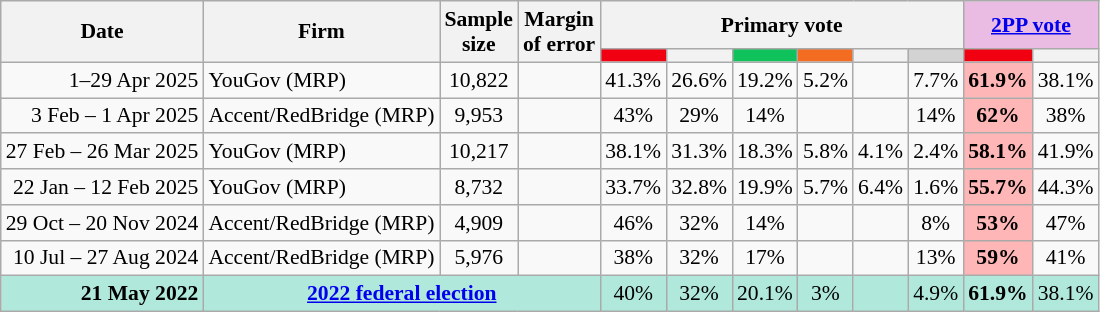<table class="nowrap wikitable tpl-blanktable" style=text-align:center;font-size:90%>
<tr>
<th rowspan=2>Date</th>
<th rowspan=2>Firm</th>
<th rowspan=2>Sample<br>size</th>
<th rowspan=2>Margin<br>of error</th>
<th colspan=6>Primary vote</th>
<th colspan=2 class=unsortable style=background:#ebbce3><a href='#'>2PP vote</a></th>
</tr>
<tr>
<th style="background:#F00011"></th>
<th style=background:></th>
<th style=background:#10C25B></th>
<th style=background:#f36c21></th>
<th style=background:></th>
<th style=background:lightgray></th>
<th style="background:#F00011"></th>
<th style=background:></th>
</tr>
<tr>
<td align=right>1–29 Apr 2025</td>
<td align=left>YouGov (MRP)</td>
<td>10,822</td>
<td></td>
<td>41.3%</td>
<td>26.6%</td>
<td>19.2%</td>
<td>5.2%</td>
<td></td>
<td>7.7%</td>
<th style="background:#FFB6B6">61.9%</th>
<td>38.1%</td>
</tr>
<tr>
<td align=right>3 Feb – 1 Apr 2025</td>
<td align=left>Accent/RedBridge (MRP)</td>
<td>9,953</td>
<td></td>
<td>43%</td>
<td>29%</td>
<td>14%</td>
<td></td>
<td></td>
<td>14%</td>
<th style="background:#FFB6B6">62%</th>
<td>38%</td>
</tr>
<tr>
<td align=right>27 Feb – 26 Mar 2025</td>
<td align=left>YouGov (MRP)</td>
<td>10,217</td>
<td></td>
<td>38.1%</td>
<td>31.3%</td>
<td>18.3%</td>
<td>5.8%</td>
<td>4.1%</td>
<td>2.4%</td>
<th style="background:#FFB6B6">58.1%</th>
<td>41.9%</td>
</tr>
<tr>
<td align=right>22 Jan – 12 Feb 2025</td>
<td align=left>YouGov (MRP)</td>
<td>8,732</td>
<td></td>
<td>33.7%</td>
<td>32.8%</td>
<td>19.9%</td>
<td>5.7%</td>
<td>6.4%</td>
<td>1.6%</td>
<th style="background:#FFB6B6">55.7%</th>
<td>44.3%</td>
</tr>
<tr>
<td align=right>29 Oct – 20 Nov 2024</td>
<td align=left>Accent/RedBridge (MRP)</td>
<td>4,909</td>
<td></td>
<td>46%</td>
<td>32%</td>
<td>14%</td>
<td></td>
<td></td>
<td>8%</td>
<th style="background:#FFB6B6">53%</th>
<td>47%</td>
</tr>
<tr>
<td align=right>10 Jul – 27 Aug 2024</td>
<td align=left>Accent/RedBridge (MRP)</td>
<td>5,976</td>
<td></td>
<td>38%</td>
<td>32%</td>
<td>17%</td>
<td></td>
<td></td>
<td>13%</td>
<th style="background:#FFB6B6">59%</th>
<td>41%</td>
</tr>
<tr style="background:#b0e9db">
<td style="text-align:right" data-sort-value="21-May-2022"><strong>21 May 2022</strong></td>
<td colspan="3" style="text-align:center"><strong><a href='#'>2022 federal election</a></strong></td>
<td>40%</td>
<td>32%</td>
<td>20.1%</td>
<td>3%</td>
<td></td>
<td>4.9%</td>
<td><strong>61.9%</strong></td>
<td>38.1%</td>
</tr>
</table>
